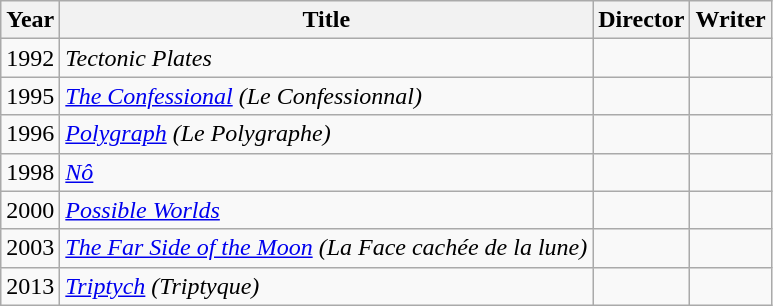<table class="wikitable">
<tr>
<th>Year</th>
<th>Title</th>
<th>Director</th>
<th>Writer</th>
</tr>
<tr>
<td>1992</td>
<td><em>Tectonic Plates</em></td>
<td></td>
<td></td>
</tr>
<tr>
<td>1995</td>
<td><em><a href='#'>The Confessional</a> (Le Confessionnal)</em></td>
<td></td>
<td></td>
</tr>
<tr>
<td>1996</td>
<td><em><a href='#'>Polygraph</a> (Le Polygraphe)</em></td>
<td></td>
<td></td>
</tr>
<tr>
<td>1998</td>
<td><em><a href='#'>Nô</a></em></td>
<td></td>
<td></td>
</tr>
<tr>
<td>2000</td>
<td><em><a href='#'>Possible Worlds</a></em></td>
<td></td>
<td></td>
</tr>
<tr>
<td>2003</td>
<td><em><a href='#'>The Far Side of the Moon</a> (La Face cachée de la lune)</em></td>
<td></td>
<td></td>
</tr>
<tr>
<td>2013</td>
<td><em><a href='#'>Triptych</a> (Triptyque)</em></td>
<td></td>
<td></td>
</tr>
</table>
